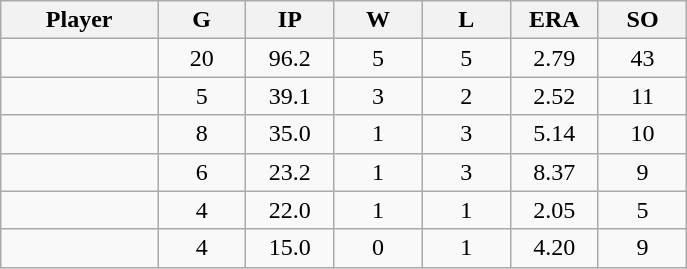<table class="wikitable sortable">
<tr>
<th bgcolor="#DDDDFF" width="16%">Player</th>
<th bgcolor="#DDDDFF" width="9%">G</th>
<th bgcolor="#DDDDFF" width="9%">IP</th>
<th bgcolor="#DDDDFF" width="9%">W</th>
<th bgcolor="#DDDDFF" width="9%">L</th>
<th bgcolor="#DDDDFF" width="9%">ERA</th>
<th bgcolor="#DDDDFF" width="9%">SO</th>
</tr>
<tr align="center">
<td></td>
<td>20</td>
<td>96.2</td>
<td>5</td>
<td>5</td>
<td>2.79</td>
<td>43</td>
</tr>
<tr align="center">
<td></td>
<td>5</td>
<td>39.1</td>
<td>3</td>
<td>2</td>
<td>2.52</td>
<td>11</td>
</tr>
<tr align=center>
<td></td>
<td>8</td>
<td>35.0</td>
<td>1</td>
<td>3</td>
<td>5.14</td>
<td>10</td>
</tr>
<tr align="center">
<td></td>
<td>6</td>
<td>23.2</td>
<td>1</td>
<td>3</td>
<td>8.37</td>
<td>9</td>
</tr>
<tr align="center">
<td></td>
<td>4</td>
<td>22.0</td>
<td>1</td>
<td>1</td>
<td>2.05</td>
<td>5</td>
</tr>
<tr align="center">
<td></td>
<td>4</td>
<td>15.0</td>
<td>0</td>
<td>1</td>
<td>4.20</td>
<td>9</td>
</tr>
</table>
